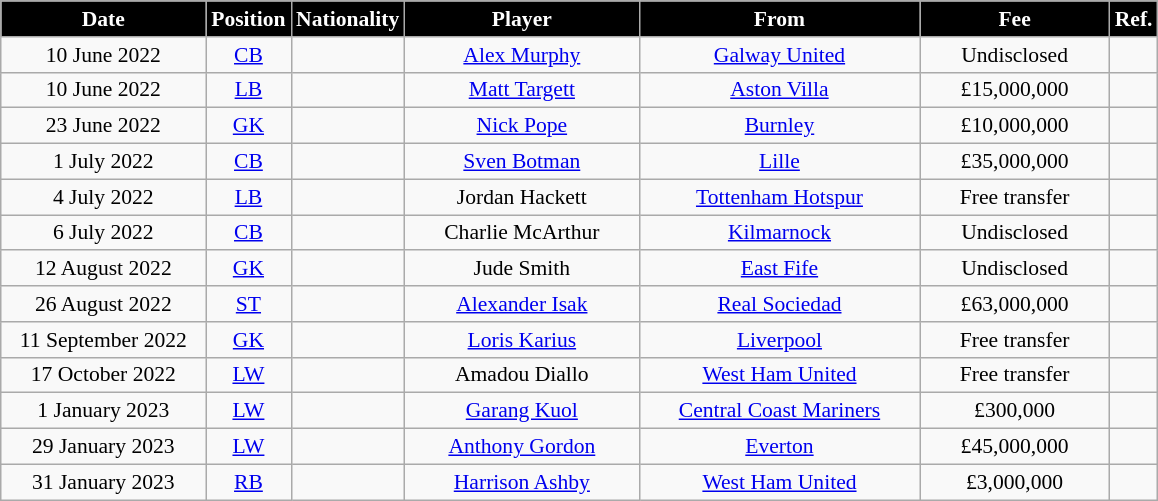<table class="wikitable" style="text-align:center;font-size:90%">
<tr>
<th style="background:black;color:#FFFFFF;width:130px">Date</th>
<th style="background:black;color:#FFFFFF;width:50px">Position</th>
<th style="background:black;color:#FFFFFF;width:50px">Nationality</th>
<th style="background:black;color:#FFFFFF;width:150px">Player</th>
<th style="background:black;color:#FFFFFF;width:180px">From</th>
<th style="background:black;color:#FFFFFF;width:120px">Fee</th>
<th style="background:black;color:#FFFFFF;width:25px">Ref.</th>
</tr>
<tr>
<td>10 June 2022</td>
<td><a href='#'>CB</a></td>
<td></td>
<td><a href='#'>Alex Murphy</a></td>
<td> <a href='#'>Galway United</a></td>
<td>Undisclosed</td>
<td></td>
</tr>
<tr>
<td>10 June 2022</td>
<td><a href='#'>LB</a></td>
<td></td>
<td><a href='#'>Matt Targett</a></td>
<td> <a href='#'>Aston Villa</a></td>
<td>£15,000,000</td>
<td></td>
</tr>
<tr>
<td>23 June 2022</td>
<td><a href='#'>GK</a></td>
<td></td>
<td><a href='#'>Nick Pope</a></td>
<td> <a href='#'>Burnley</a></td>
<td>£10,000,000</td>
<td></td>
</tr>
<tr>
<td>1 July 2022</td>
<td><a href='#'>CB</a></td>
<td></td>
<td><a href='#'>Sven Botman</a></td>
<td> <a href='#'>Lille</a></td>
<td>£35,000,000</td>
<td></td>
</tr>
<tr>
<td>4 July 2022</td>
<td><a href='#'>LB</a></td>
<td></td>
<td>Jordan Hackett</td>
<td> <a href='#'>Tottenham Hotspur</a></td>
<td>Free transfer</td>
<td></td>
</tr>
<tr>
<td>6 July 2022</td>
<td><a href='#'>CB</a></td>
<td></td>
<td>Charlie McArthur</td>
<td> <a href='#'>Kilmarnock</a></td>
<td>Undisclosed</td>
<td></td>
</tr>
<tr>
<td>12 August 2022</td>
<td><a href='#'>GK</a></td>
<td></td>
<td>Jude Smith</td>
<td> <a href='#'>East Fife</a></td>
<td>Undisclosed</td>
<td></td>
</tr>
<tr>
<td>26 August 2022</td>
<td><a href='#'>ST</a></td>
<td></td>
<td><a href='#'>Alexander Isak</a></td>
<td> <a href='#'>Real Sociedad</a></td>
<td>£63,000,000</td>
<td></td>
</tr>
<tr>
<td>11 September 2022</td>
<td><a href='#'>GK</a></td>
<td></td>
<td><a href='#'>Loris Karius</a></td>
<td> <a href='#'>Liverpool</a></td>
<td>Free transfer</td>
<td></td>
</tr>
<tr>
<td>17 October 2022</td>
<td><a href='#'>LW</a></td>
<td></td>
<td>Amadou Diallo</td>
<td> <a href='#'>West Ham United</a></td>
<td>Free transfer</td>
<td></td>
</tr>
<tr>
<td>1 January 2023</td>
<td><a href='#'>LW</a></td>
<td></td>
<td><a href='#'>Garang Kuol</a></td>
<td> <a href='#'>Central Coast Mariners</a></td>
<td>£300,000</td>
<td></td>
</tr>
<tr>
<td>29 January 2023</td>
<td><a href='#'>LW</a></td>
<td></td>
<td><a href='#'>Anthony Gordon</a></td>
<td> <a href='#'>Everton</a></td>
<td>£45,000,000</td>
<td></td>
</tr>
<tr>
<td>31 January 2023</td>
<td><a href='#'>RB</a></td>
<td></td>
<td><a href='#'>Harrison Ashby</a></td>
<td> <a href='#'>West Ham United</a></td>
<td>£3,000,000</td>
<td></td>
</tr>
</table>
